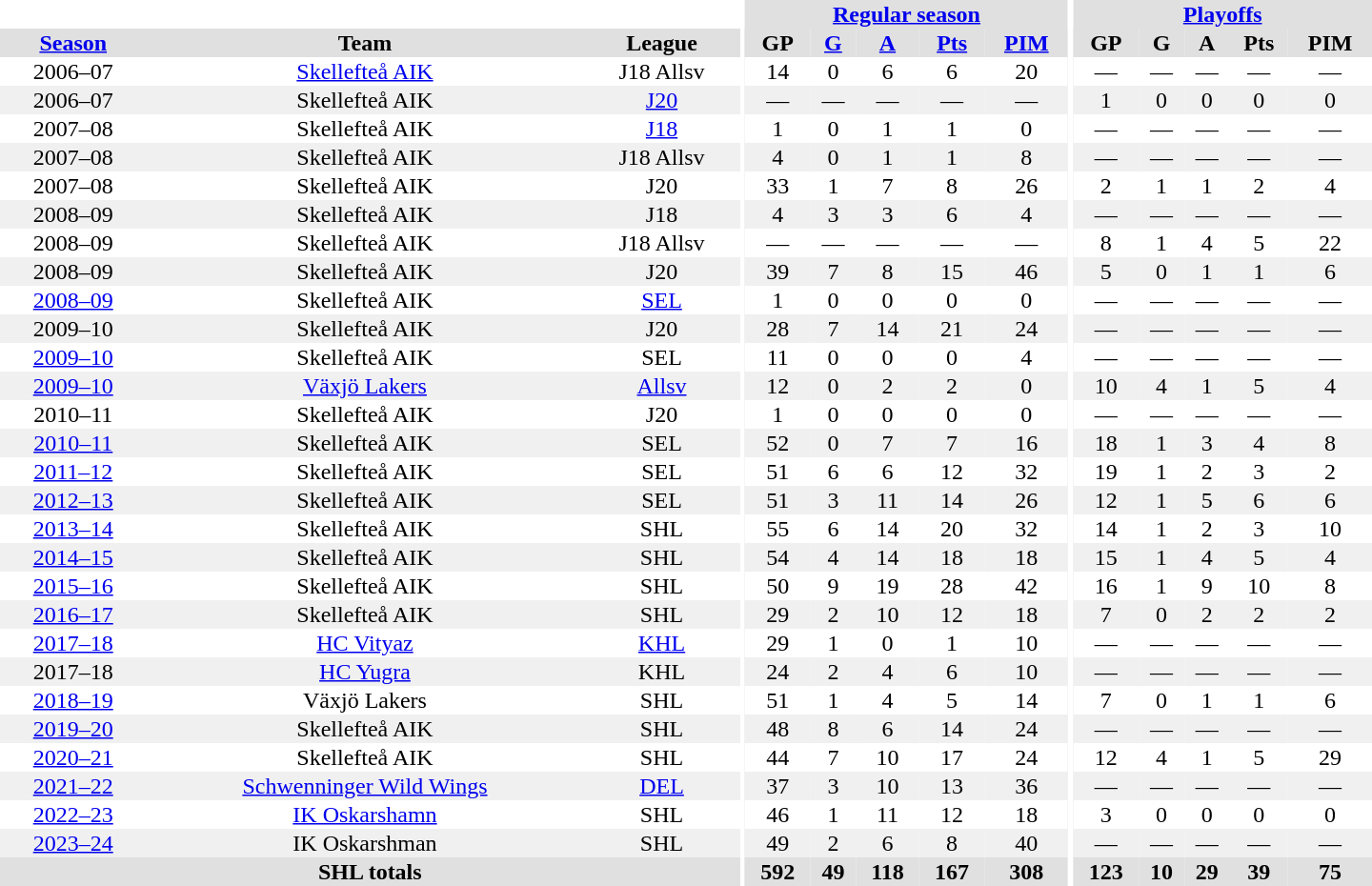<table border="0" cellpadding="1" cellspacing="0" style="text-align:center; width:60em">
<tr bgcolor="#e0e0e0">
<th colspan="3" bgcolor="#ffffff"></th>
<th rowspan="99" bgcolor="#ffffff"></th>
<th colspan="5"><a href='#'>Regular season</a></th>
<th rowspan="99" bgcolor="#ffffff"></th>
<th colspan="5"><a href='#'>Playoffs</a></th>
</tr>
<tr bgcolor="#e0e0e0">
<th><a href='#'>Season</a></th>
<th>Team</th>
<th>League</th>
<th>GP</th>
<th><a href='#'>G</a></th>
<th><a href='#'>A</a></th>
<th><a href='#'>Pts</a></th>
<th><a href='#'>PIM</a></th>
<th>GP</th>
<th>G</th>
<th>A</th>
<th>Pts</th>
<th>PIM</th>
</tr>
<tr>
<td>2006–07</td>
<td><a href='#'>Skellefteå AIK</a></td>
<td>J18 Allsv</td>
<td>14</td>
<td>0</td>
<td>6</td>
<td>6</td>
<td>20</td>
<td>—</td>
<td>—</td>
<td>—</td>
<td>—</td>
<td>—</td>
</tr>
<tr bgcolor="#f0f0f0">
<td>2006–07</td>
<td>Skellefteå AIK</td>
<td><a href='#'>J20</a></td>
<td>—</td>
<td>—</td>
<td>—</td>
<td>—</td>
<td>—</td>
<td>1</td>
<td>0</td>
<td>0</td>
<td>0</td>
<td>0</td>
</tr>
<tr>
<td>2007–08</td>
<td>Skellefteå AIK</td>
<td><a href='#'>J18</a></td>
<td>1</td>
<td>0</td>
<td>1</td>
<td>1</td>
<td>0</td>
<td>—</td>
<td>—</td>
<td>—</td>
<td>—</td>
<td>—</td>
</tr>
<tr bgcolor="#f0f0f0">
<td>2007–08</td>
<td>Skellefteå AIK</td>
<td>J18 Allsv</td>
<td>4</td>
<td>0</td>
<td>1</td>
<td>1</td>
<td>8</td>
<td>—</td>
<td>—</td>
<td>—</td>
<td>—</td>
<td>—</td>
</tr>
<tr>
<td>2007–08</td>
<td>Skellefteå AIK</td>
<td>J20</td>
<td>33</td>
<td>1</td>
<td>7</td>
<td>8</td>
<td>26</td>
<td>2</td>
<td>1</td>
<td>1</td>
<td>2</td>
<td>4</td>
</tr>
<tr bgcolor="#f0f0f0">
<td>2008–09</td>
<td>Skellefteå AIK</td>
<td>J18</td>
<td>4</td>
<td>3</td>
<td>3</td>
<td>6</td>
<td>4</td>
<td>—</td>
<td>—</td>
<td>—</td>
<td>—</td>
<td>—</td>
</tr>
<tr>
<td>2008–09</td>
<td>Skellefteå AIK</td>
<td>J18 Allsv</td>
<td>—</td>
<td>—</td>
<td>—</td>
<td>—</td>
<td>—</td>
<td>8</td>
<td>1</td>
<td>4</td>
<td>5</td>
<td>22</td>
</tr>
<tr bgcolor="#f0f0f0">
<td>2008–09</td>
<td>Skellefteå AIK</td>
<td>J20</td>
<td>39</td>
<td>7</td>
<td>8</td>
<td>15</td>
<td>46</td>
<td>5</td>
<td>0</td>
<td>1</td>
<td>1</td>
<td>6</td>
</tr>
<tr>
<td><a href='#'>2008–09</a></td>
<td>Skellefteå AIK</td>
<td><a href='#'>SEL</a></td>
<td>1</td>
<td>0</td>
<td>0</td>
<td>0</td>
<td>0</td>
<td>—</td>
<td>—</td>
<td>—</td>
<td>—</td>
<td>—</td>
</tr>
<tr bgcolor="#f0f0f0">
<td>2009–10</td>
<td>Skellefteå AIK</td>
<td>J20</td>
<td>28</td>
<td>7</td>
<td>14</td>
<td>21</td>
<td>24</td>
<td>—</td>
<td>—</td>
<td>—</td>
<td>—</td>
<td>—</td>
</tr>
<tr>
<td><a href='#'>2009–10</a></td>
<td>Skellefteå AIK</td>
<td>SEL</td>
<td>11</td>
<td>0</td>
<td>0</td>
<td>0</td>
<td>4</td>
<td>—</td>
<td>—</td>
<td>—</td>
<td>—</td>
<td>—</td>
</tr>
<tr bgcolor="#f0f0f0">
<td><a href='#'>2009–10</a></td>
<td><a href='#'>Växjö Lakers</a></td>
<td><a href='#'>Allsv</a></td>
<td>12</td>
<td>0</td>
<td>2</td>
<td>2</td>
<td>0</td>
<td>10</td>
<td>4</td>
<td>1</td>
<td>5</td>
<td>4</td>
</tr>
<tr>
<td>2010–11</td>
<td>Skellefteå AIK</td>
<td>J20</td>
<td>1</td>
<td>0</td>
<td>0</td>
<td>0</td>
<td>0</td>
<td>—</td>
<td>—</td>
<td>—</td>
<td>—</td>
<td>—</td>
</tr>
<tr bgcolor="#f0f0f0">
<td><a href='#'>2010–11</a></td>
<td>Skellefteå AIK</td>
<td>SEL</td>
<td>52</td>
<td>0</td>
<td>7</td>
<td>7</td>
<td>16</td>
<td>18</td>
<td>1</td>
<td>3</td>
<td>4</td>
<td>8</td>
</tr>
<tr>
<td><a href='#'>2011–12</a></td>
<td>Skellefteå AIK</td>
<td>SEL</td>
<td>51</td>
<td>6</td>
<td>6</td>
<td>12</td>
<td>32</td>
<td>19</td>
<td>1</td>
<td>2</td>
<td>3</td>
<td>2</td>
</tr>
<tr bgcolor="#f0f0f0">
<td><a href='#'>2012–13</a></td>
<td>Skellefteå AIK</td>
<td>SEL</td>
<td>51</td>
<td>3</td>
<td>11</td>
<td>14</td>
<td>26</td>
<td>12</td>
<td>1</td>
<td>5</td>
<td>6</td>
<td>6</td>
</tr>
<tr>
<td><a href='#'>2013–14</a></td>
<td>Skellefteå AIK</td>
<td>SHL</td>
<td>55</td>
<td>6</td>
<td>14</td>
<td>20</td>
<td>32</td>
<td>14</td>
<td>1</td>
<td>2</td>
<td>3</td>
<td>10</td>
</tr>
<tr bgcolor="#f0f0f0">
<td><a href='#'>2014–15</a></td>
<td>Skellefteå AIK</td>
<td>SHL</td>
<td>54</td>
<td>4</td>
<td>14</td>
<td>18</td>
<td>18</td>
<td>15</td>
<td>1</td>
<td>4</td>
<td>5</td>
<td>4</td>
</tr>
<tr>
<td><a href='#'>2015–16</a></td>
<td>Skellefteå AIK</td>
<td>SHL</td>
<td>50</td>
<td>9</td>
<td>19</td>
<td>28</td>
<td>42</td>
<td>16</td>
<td>1</td>
<td>9</td>
<td>10</td>
<td>8</td>
</tr>
<tr bgcolor="#f0f0f0">
<td><a href='#'>2016–17</a></td>
<td>Skellefteå AIK</td>
<td>SHL</td>
<td>29</td>
<td>2</td>
<td>10</td>
<td>12</td>
<td>18</td>
<td>7</td>
<td>0</td>
<td>2</td>
<td>2</td>
<td>2</td>
</tr>
<tr>
<td><a href='#'>2017–18</a></td>
<td><a href='#'>HC Vityaz</a></td>
<td><a href='#'>KHL</a></td>
<td>29</td>
<td>1</td>
<td>0</td>
<td>1</td>
<td>10</td>
<td>—</td>
<td>—</td>
<td>—</td>
<td>—</td>
<td>—</td>
</tr>
<tr bgcolor="#f0f0f0">
<td>2017–18</td>
<td><a href='#'>HC Yugra</a></td>
<td>KHL</td>
<td>24</td>
<td>2</td>
<td>4</td>
<td>6</td>
<td>10</td>
<td>—</td>
<td>—</td>
<td>—</td>
<td>—</td>
<td>—</td>
</tr>
<tr>
<td><a href='#'>2018–19</a></td>
<td>Växjö Lakers</td>
<td>SHL</td>
<td>51</td>
<td>1</td>
<td>4</td>
<td>5</td>
<td>14</td>
<td>7</td>
<td>0</td>
<td>1</td>
<td>1</td>
<td>6</td>
</tr>
<tr bgcolor="#f0f0f0">
<td><a href='#'>2019–20</a></td>
<td>Skellefteå AIK</td>
<td>SHL</td>
<td>48</td>
<td>8</td>
<td>6</td>
<td>14</td>
<td>24</td>
<td>—</td>
<td>—</td>
<td>—</td>
<td>—</td>
<td>—</td>
</tr>
<tr>
<td><a href='#'>2020–21</a></td>
<td>Skellefteå AIK</td>
<td>SHL</td>
<td>44</td>
<td>7</td>
<td>10</td>
<td>17</td>
<td>24</td>
<td>12</td>
<td>4</td>
<td>1</td>
<td>5</td>
<td>29</td>
</tr>
<tr bgcolor="#f0f0f0">
<td><a href='#'>2021–22</a></td>
<td><a href='#'>Schwenninger Wild Wings</a></td>
<td><a href='#'>DEL</a></td>
<td>37</td>
<td>3</td>
<td>10</td>
<td>13</td>
<td>36</td>
<td>—</td>
<td>—</td>
<td>—</td>
<td>—</td>
<td>—</td>
</tr>
<tr>
<td><a href='#'>2022–23</a></td>
<td><a href='#'>IK Oskarshamn</a></td>
<td>SHL</td>
<td>46</td>
<td>1</td>
<td>11</td>
<td>12</td>
<td>18</td>
<td>3</td>
<td>0</td>
<td>0</td>
<td>0</td>
<td>0</td>
</tr>
<tr bgcolor="#f0f0f0">
<td><a href='#'>2023–24</a></td>
<td>IK Oskarshman</td>
<td>SHL</td>
<td>49</td>
<td>2</td>
<td>6</td>
<td>8</td>
<td>40</td>
<td>—</td>
<td>—</td>
<td>—</td>
<td>—</td>
<td>—</td>
</tr>
<tr bgcolor="#e0e0e0">
<th colspan="3">SHL totals</th>
<th>592</th>
<th>49</th>
<th>118</th>
<th>167</th>
<th>308</th>
<th>123</th>
<th>10</th>
<th>29</th>
<th>39</th>
<th>75</th>
</tr>
</table>
